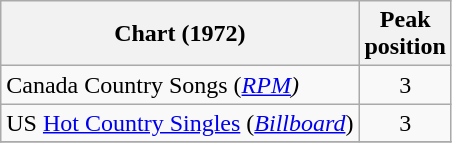<table class="wikitable sortable">
<tr>
<th>Chart (1972)</th>
<th>Peak<br>position</th>
</tr>
<tr>
<td>Canada Country Songs (<em><a href='#'>RPM</a>)</em></td>
<td align="center">3</td>
</tr>
<tr>
<td>US <a href='#'>Hot Country Singles</a> (<em><a href='#'>Billboard</a></em>)</td>
<td align="center">3</td>
</tr>
<tr>
</tr>
</table>
